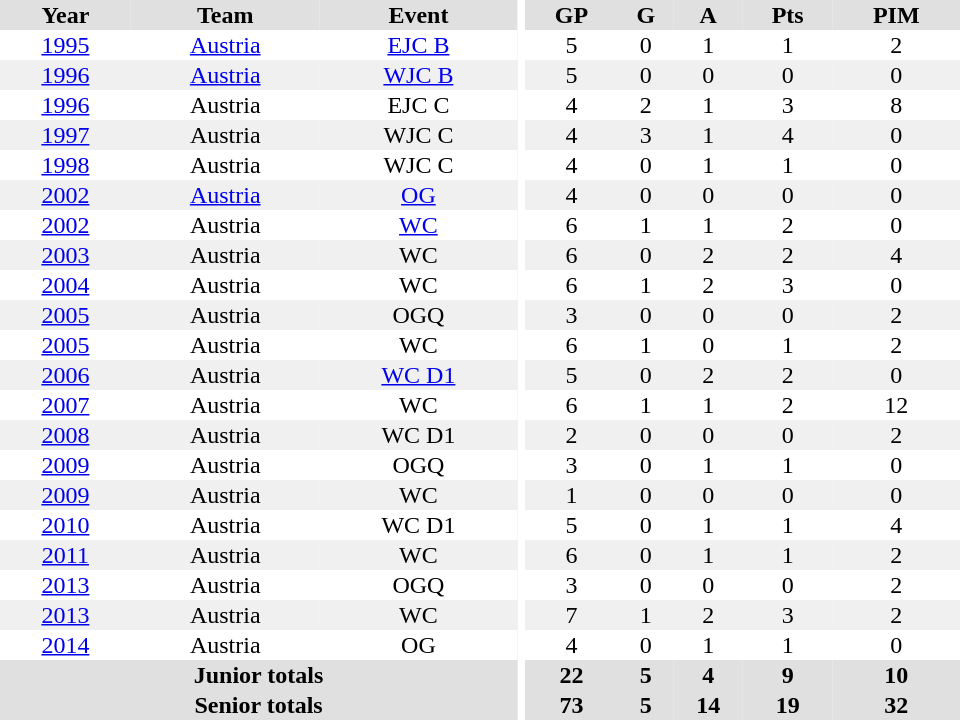<table border="0" cellpadding="1" cellspacing="0" ID="Table3" style="text-align:center; width:40em">
<tr ALIGN="center" bgcolor="#e0e0e0">
<th>Year</th>
<th>Team</th>
<th>Event</th>
<th rowspan="102" bgcolor="#ffffff"></th>
<th>GP</th>
<th>G</th>
<th>A</th>
<th>Pts</th>
<th>PIM</th>
</tr>
<tr>
<td><a href='#'>1995</a></td>
<td><a href='#'>Austria</a></td>
<td><a href='#'>EJC B</a></td>
<td>5</td>
<td>0</td>
<td>1</td>
<td>1</td>
<td>2</td>
</tr>
<tr bgcolor="#f0f0f0">
<td><a href='#'>1996</a></td>
<td><a href='#'>Austria</a></td>
<td><a href='#'>WJC B</a></td>
<td>5</td>
<td>0</td>
<td>0</td>
<td>0</td>
<td>0</td>
</tr>
<tr>
<td><a href='#'>1996</a></td>
<td>Austria</td>
<td>EJC C</td>
<td>4</td>
<td>2</td>
<td>1</td>
<td>3</td>
<td>8</td>
</tr>
<tr bgcolor="#f0f0f0">
<td><a href='#'>1997</a></td>
<td>Austria</td>
<td>WJC C</td>
<td>4</td>
<td>3</td>
<td>1</td>
<td>4</td>
<td>0</td>
</tr>
<tr>
<td><a href='#'>1998</a></td>
<td>Austria</td>
<td>WJC C</td>
<td>4</td>
<td>0</td>
<td>1</td>
<td>1</td>
<td>0</td>
</tr>
<tr bgcolor="#f0f0f0">
<td><a href='#'>2002</a></td>
<td><a href='#'>Austria</a></td>
<td><a href='#'>OG</a></td>
<td>4</td>
<td>0</td>
<td>0</td>
<td>0</td>
<td>0</td>
</tr>
<tr>
<td><a href='#'>2002</a></td>
<td>Austria</td>
<td><a href='#'>WC</a></td>
<td>6</td>
<td>1</td>
<td>1</td>
<td>2</td>
<td>0</td>
</tr>
<tr bgcolor="#f0f0f0">
<td><a href='#'>2003</a></td>
<td>Austria</td>
<td>WC</td>
<td>6</td>
<td>0</td>
<td>2</td>
<td>2</td>
<td>4</td>
</tr>
<tr>
<td><a href='#'>2004</a></td>
<td>Austria</td>
<td>WC</td>
<td>6</td>
<td>1</td>
<td>2</td>
<td>3</td>
<td>0</td>
</tr>
<tr bgcolor="#f0f0f0">
<td><a href='#'>2005</a></td>
<td>Austria</td>
<td>OGQ</td>
<td>3</td>
<td>0</td>
<td>0</td>
<td>0</td>
<td>2</td>
</tr>
<tr>
<td><a href='#'>2005</a></td>
<td>Austria</td>
<td>WC</td>
<td>6</td>
<td>1</td>
<td>0</td>
<td>1</td>
<td>2</td>
</tr>
<tr bgcolor="#f0f0f0">
<td><a href='#'>2006</a></td>
<td>Austria</td>
<td><a href='#'>WC D1</a></td>
<td>5</td>
<td>0</td>
<td>2</td>
<td>2</td>
<td>0</td>
</tr>
<tr>
<td><a href='#'>2007</a></td>
<td>Austria</td>
<td>WC</td>
<td>6</td>
<td>1</td>
<td>1</td>
<td>2</td>
<td>12</td>
</tr>
<tr bgcolor="#f0f0f0">
<td><a href='#'>2008</a></td>
<td>Austria</td>
<td>WC D1</td>
<td>2</td>
<td>0</td>
<td>0</td>
<td>0</td>
<td>2</td>
</tr>
<tr>
<td><a href='#'>2009</a></td>
<td>Austria</td>
<td>OGQ</td>
<td>3</td>
<td>0</td>
<td>1</td>
<td>1</td>
<td>0</td>
</tr>
<tr bgcolor="#f0f0f0">
<td><a href='#'>2009</a></td>
<td>Austria</td>
<td>WC</td>
<td>1</td>
<td>0</td>
<td>0</td>
<td>0</td>
<td>0</td>
</tr>
<tr>
<td><a href='#'>2010</a></td>
<td>Austria</td>
<td>WC D1</td>
<td>5</td>
<td>0</td>
<td>1</td>
<td>1</td>
<td>4</td>
</tr>
<tr bgcolor="#f0f0f0">
<td><a href='#'>2011</a></td>
<td>Austria</td>
<td>WC</td>
<td>6</td>
<td>0</td>
<td>1</td>
<td>1</td>
<td>2</td>
</tr>
<tr>
<td><a href='#'>2013</a></td>
<td>Austria</td>
<td>OGQ</td>
<td>3</td>
<td>0</td>
<td>0</td>
<td>0</td>
<td>2</td>
</tr>
<tr bgcolor="#f0f0f0">
<td><a href='#'>2013</a></td>
<td>Austria</td>
<td>WC</td>
<td>7</td>
<td>1</td>
<td>2</td>
<td>3</td>
<td>2</td>
</tr>
<tr>
<td><a href='#'>2014</a></td>
<td>Austria</td>
<td>OG</td>
<td>4</td>
<td>0</td>
<td>1</td>
<td>1</td>
<td>0</td>
</tr>
<tr bgcolor="#e0e0e0">
<th colspan=3>Junior totals</th>
<th>22</th>
<th>5</th>
<th>4</th>
<th>9</th>
<th>10</th>
</tr>
<tr bgcolor="#e0e0e0">
<th colspan=3>Senior totals</th>
<th>73</th>
<th>5</th>
<th>14</th>
<th>19</th>
<th>32</th>
</tr>
</table>
